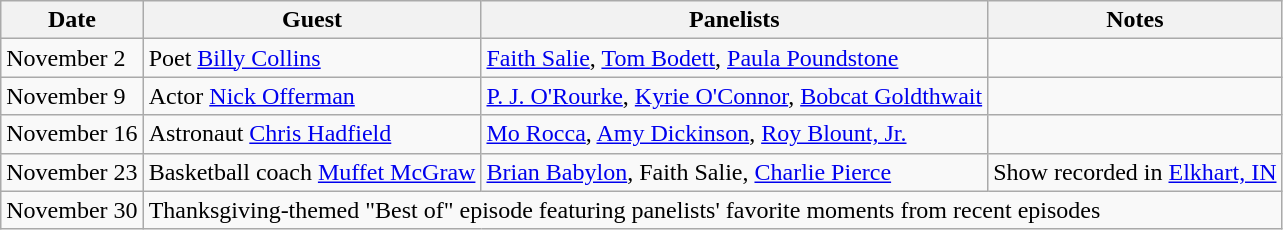<table class="wikitable">
<tr>
<th>Date</th>
<th>Guest</th>
<th>Panelists</th>
<th>Notes</th>
</tr>
<tr>
<td>November 2</td>
<td>Poet <a href='#'>Billy Collins</a></td>
<td><a href='#'>Faith Salie</a>, <a href='#'>Tom Bodett</a>, <a href='#'>Paula Poundstone</a></td>
<td></td>
</tr>
<tr>
<td>November 9</td>
<td>Actor <a href='#'>Nick Offerman</a></td>
<td><a href='#'>P. J. O'Rourke</a>, <a href='#'>Kyrie O'Connor</a>, <a href='#'>Bobcat Goldthwait</a></td>
<td></td>
</tr>
<tr>
<td>November 16</td>
<td>Astronaut <a href='#'>Chris Hadfield</a></td>
<td><a href='#'>Mo Rocca</a>, <a href='#'>Amy Dickinson</a>, <a href='#'>Roy Blount, Jr.</a></td>
<td></td>
</tr>
<tr>
<td>November 23</td>
<td>Basketball coach <a href='#'>Muffet McGraw</a></td>
<td><a href='#'>Brian Babylon</a>, Faith Salie, <a href='#'>Charlie Pierce</a></td>
<td>Show recorded in <a href='#'>Elkhart, IN</a></td>
</tr>
<tr>
<td>November 30</td>
<td colspan="3">Thanksgiving-themed "Best of" episode featuring panelists' favorite moments from recent episodes</td>
</tr>
</table>
